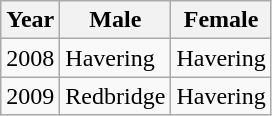<table class="wikitable">
<tr>
<th>Year</th>
<th>Male</th>
<th>Female</th>
</tr>
<tr>
<td>2008</td>
<td>Havering</td>
<td>Havering</td>
</tr>
<tr>
<td>2009</td>
<td>Redbridge</td>
<td>Havering</td>
</tr>
</table>
